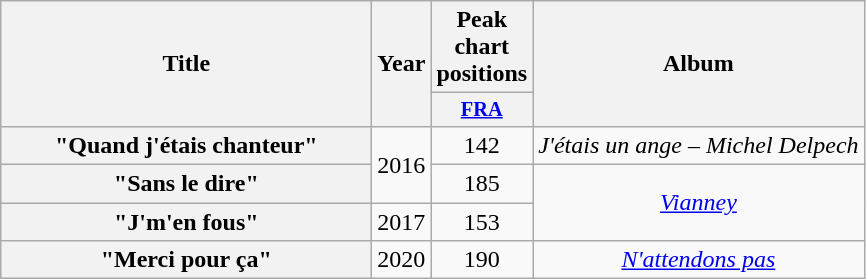<table class="wikitable plainrowheaders" style="text-align:center;">
<tr>
<th scope="col" rowspan="2" style="width:15em;">Title</th>
<th scope="col" rowspan="2" style="width:1em;">Year</th>
<th scope="col" colspan="1">Peak chart positions</th>
<th scope="col" rowspan="2">Album</th>
</tr>
<tr>
<th scope="col" style="width:3em;font-size:85%;"><a href='#'>FRA</a><br></th>
</tr>
<tr>
<th scope="row">"Quand j'étais chanteur"</th>
<td rowspan="2">2016</td>
<td>142</td>
<td><em>J'étais un ange – Michel Delpech</em></td>
</tr>
<tr>
<th scope="row">"Sans le dire"</th>
<td>185</td>
<td rowspan="2"><em><a href='#'>Vianney</a></em></td>
</tr>
<tr>
<th scope="row">"J'm'en fous"</th>
<td>2017</td>
<td>153</td>
</tr>
<tr>
<th scope="row">"Merci pour ça"</th>
<td>2020</td>
<td>190</td>
<td><em><a href='#'>N'attendons pas</a></em></td>
</tr>
</table>
